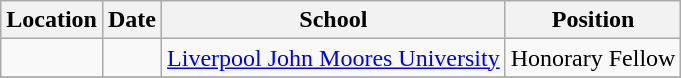<table class="wikitable">
<tr>
<th>Location</th>
<th>Date</th>
<th>School</th>
<th>Position</th>
</tr>
<tr>
<td></td>
<td></td>
<td><a href='#'>Liverpool John Moores University</a></td>
<td>Honorary Fellow</td>
</tr>
<tr>
</tr>
</table>
